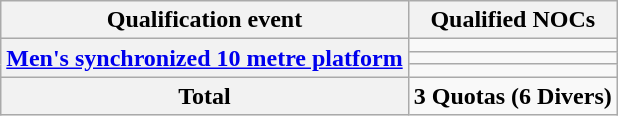<table class="wikitable">
<tr>
<th>Qualification event</th>
<th>Qualified NOCs</th>
</tr>
<tr>
<th rowspan="3"><a href='#'>Men's synchronized 10 metre platform</a></th>
<td></td>
</tr>
<tr>
<td></td>
</tr>
<tr>
<td></td>
</tr>
<tr>
<th>Total</th>
<td><strong>3 Quotas (6 Divers)</strong></td>
</tr>
</table>
